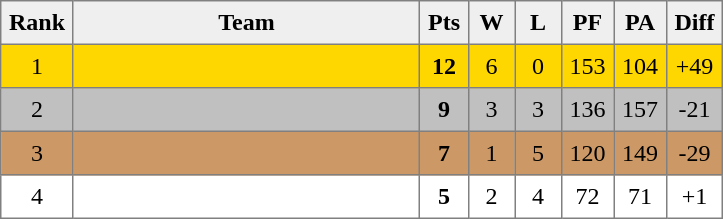<table style=border-collapse:collapse border=1 cellspacing=0 cellpadding=5>
<tr align=center bgcolor=#efefef>
<th width=20>Rank</th>
<th width=220>Team</th>
<th width=20>Pts</th>
<th width=20>W</th>
<th width=20>L</th>
<th width=20>PF</th>
<th width=20>PA</th>
<th width=20>Diff</th>
</tr>
<tr align=center bgcolor=gold>
<td>1</td>
<td align=left></td>
<td><strong>12</strong></td>
<td>6</td>
<td>0</td>
<td>153</td>
<td>104</td>
<td>+49</td>
</tr>
<tr align=center bgcolor=silver>
<td>2</td>
<td align=left></td>
<td><strong>9</strong></td>
<td>3</td>
<td>3</td>
<td>136</td>
<td>157</td>
<td>-21</td>
</tr>
<tr align=center bgcolor=cc9966>
<td>3</td>
<td align=left></td>
<td><strong>7</strong></td>
<td>1</td>
<td>5</td>
<td>120</td>
<td>149</td>
<td>-29</td>
</tr>
<tr align=center>
<td>4</td>
<td align=left></td>
<td><strong>5</strong></td>
<td>2</td>
<td>4</td>
<td>72</td>
<td>71</td>
<td>+1</td>
</tr>
</table>
